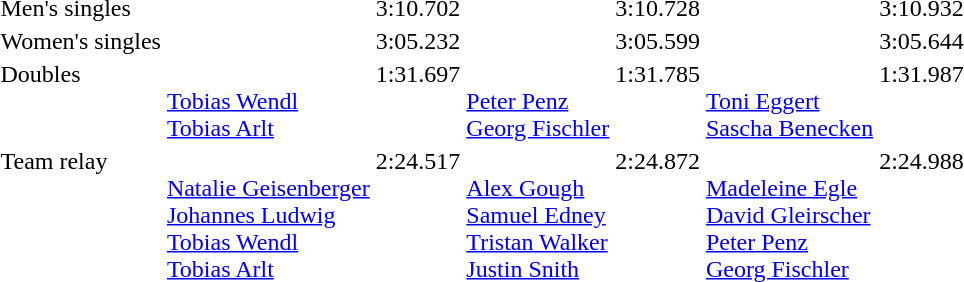<table>
<tr valign="top">
<td>Men's singles<br></td>
<td></td>
<td>3:10.702</td>
<td></td>
<td>3:10.728</td>
<td></td>
<td>3:10.932</td>
</tr>
<tr valign="top">
<td>Women's singles<br></td>
<td></td>
<td>3:05.232</td>
<td></td>
<td>3:05.599</td>
<td></td>
<td>3:05.644</td>
</tr>
<tr valign="top">
<td>Doubles<br></td>
<td><br><a href='#'>Tobias Wendl</a><br><a href='#'>Tobias Arlt</a></td>
<td>1:31.697</td>
<td><br><a href='#'>Peter Penz</a><br><a href='#'>Georg Fischler</a></td>
<td>1:31.785</td>
<td><br><a href='#'>Toni Eggert</a><br><a href='#'>Sascha Benecken</a></td>
<td>1:31.987</td>
</tr>
<tr valign="top">
<td>Team relay<br></td>
<td><br><a href='#'>Natalie Geisenberger</a><br><a href='#'>Johannes Ludwig</a><br><a href='#'>Tobias Wendl</a><br><a href='#'>Tobias Arlt</a></td>
<td>2:24.517</td>
<td><br><a href='#'>Alex Gough</a><br><a href='#'>Samuel Edney</a><br><a href='#'>Tristan Walker</a><br><a href='#'>Justin Snith</a></td>
<td>2:24.872</td>
<td><br><a href='#'>Madeleine Egle</a><br><a href='#'>David Gleirscher</a><br><a href='#'>Peter Penz</a><br><a href='#'>Georg Fischler</a></td>
<td>2:24.988</td>
</tr>
</table>
